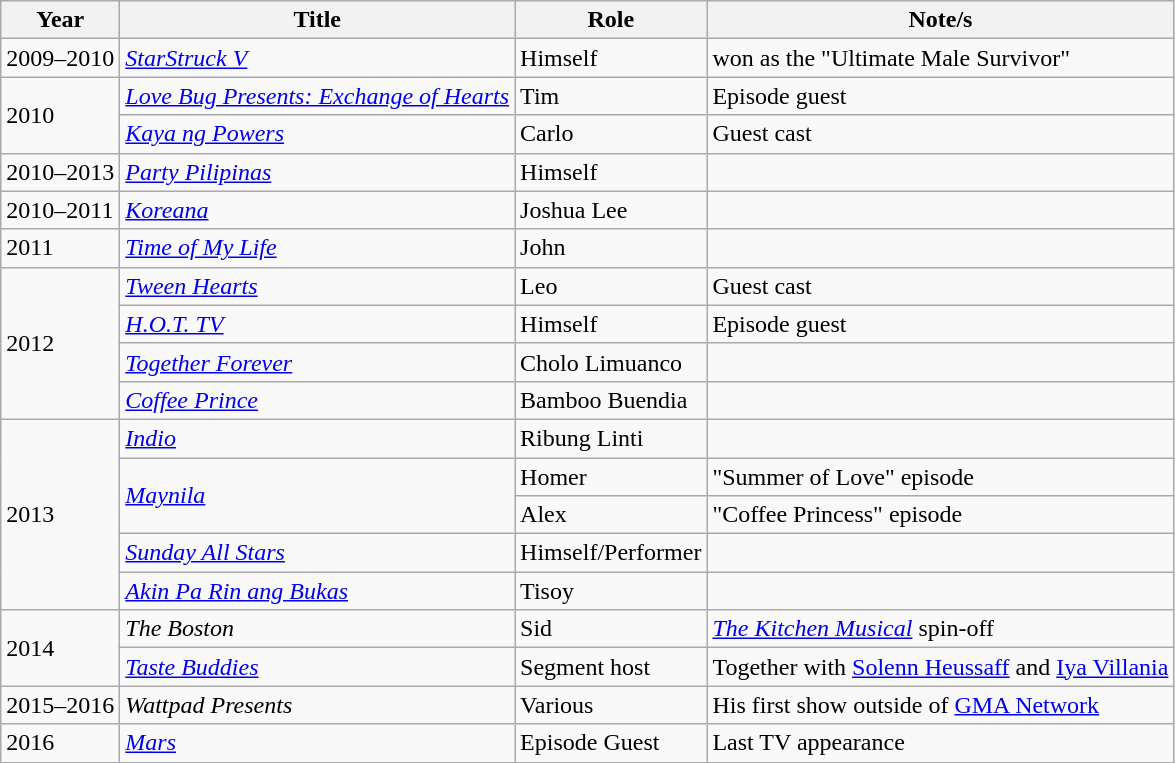<table class="wikitable sortable">
<tr>
<th>Year</th>
<th>Title</th>
<th>Role</th>
<th>Note/s</th>
</tr>
<tr>
<td>2009–2010</td>
<td><em><a href='#'>StarStruck V</a></em></td>
<td>Himself</td>
<td>won as the "Ultimate Male Survivor"</td>
</tr>
<tr>
<td rowspan="2">2010</td>
<td><em><a href='#'>Love Bug Presents: Exchange of Hearts</a></em></td>
<td>Tim</td>
<td>Episode guest</td>
</tr>
<tr>
<td><em><a href='#'>Kaya ng Powers</a></em></td>
<td>Carlo</td>
<td>Guest cast</td>
</tr>
<tr>
<td>2010–2013</td>
<td><em><a href='#'>Party Pilipinas</a></em></td>
<td>Himself</td>
<td></td>
</tr>
<tr>
<td>2010–2011</td>
<td><em><a href='#'>Koreana</a></em></td>
<td>Joshua Lee</td>
<td></td>
</tr>
<tr>
<td>2011</td>
<td><em><a href='#'>Time of My Life</a></em></td>
<td>John</td>
<td></td>
</tr>
<tr>
<td rowspan="4">2012</td>
<td><em><a href='#'>Tween Hearts</a></em></td>
<td>Leo</td>
<td>Guest cast</td>
</tr>
<tr>
<td><em><a href='#'>H.O.T. TV</a></em></td>
<td>Himself</td>
<td>Episode guest</td>
</tr>
<tr>
<td><em><a href='#'>Together Forever</a></em></td>
<td>Cholo Limuanco</td>
<td></td>
</tr>
<tr>
<td><em><a href='#'>Coffee Prince</a></em></td>
<td>Bamboo Buendia</td>
<td></td>
</tr>
<tr>
<td rowspan="5">2013</td>
<td><em><a href='#'>Indio</a></em></td>
<td>Ribung Linti</td>
<td></td>
</tr>
<tr>
<td rowspan="2"><em><a href='#'>Maynila</a></em></td>
<td>Homer</td>
<td>"Summer of Love" episode</td>
</tr>
<tr>
<td>Alex</td>
<td>"Coffee Princess" episode</td>
</tr>
<tr>
<td><em><a href='#'>Sunday All Stars</a></em></td>
<td>Himself/Performer</td>
<td></td>
</tr>
<tr>
<td><em><a href='#'>Akin Pa Rin ang Bukas</a></em></td>
<td>Tisoy</td>
<td></td>
</tr>
<tr>
<td rowspan="2">2014</td>
<td><em>The Boston</em></td>
<td>Sid</td>
<td><em><a href='#'>The Kitchen Musical</a></em> spin-off</td>
</tr>
<tr>
<td><em><a href='#'>Taste Buddies</a></em></td>
<td>Segment host</td>
<td>Together with <a href='#'>Solenn Heussaff</a> and <a href='#'>Iya Villania</a></td>
</tr>
<tr>
<td>2015–2016</td>
<td><em>Wattpad Presents</em></td>
<td>Various</td>
<td>His first show outside of <a href='#'>GMA Network</a></td>
</tr>
<tr>
<td>2016</td>
<td><em><a href='#'>Mars</a></em></td>
<td>Episode Guest</td>
<td>Last TV appearance</td>
</tr>
</table>
